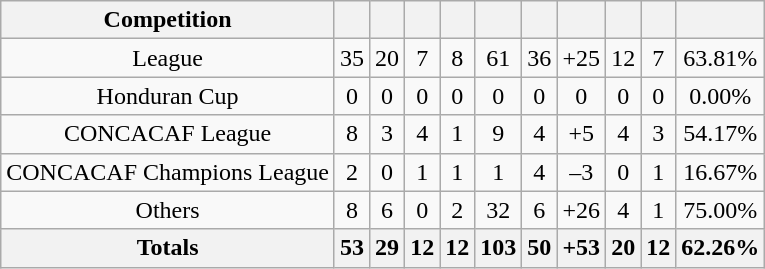<table class="wikitable">
<tr>
<th>Competition</th>
<th></th>
<th></th>
<th></th>
<th></th>
<th></th>
<th></th>
<th></th>
<th></th>
<th></th>
<th></th>
</tr>
<tr align=center>
<td>League</td>
<td>35</td>
<td>20</td>
<td>7</td>
<td>8</td>
<td>61</td>
<td>36</td>
<td>+25</td>
<td>12</td>
<td>7</td>
<td>63.81%</td>
</tr>
<tr align=center>
<td>Honduran Cup</td>
<td>0</td>
<td>0</td>
<td>0</td>
<td>0</td>
<td>0</td>
<td>0</td>
<td>0</td>
<td>0</td>
<td>0</td>
<td>0.00%</td>
</tr>
<tr align=center>
<td>CONCACAF League</td>
<td>8</td>
<td>3</td>
<td>4</td>
<td>1</td>
<td>9</td>
<td>4</td>
<td>+5</td>
<td>4</td>
<td>3</td>
<td>54.17%</td>
</tr>
<tr align=center>
<td>CONCACAF Champions League</td>
<td>2</td>
<td>0</td>
<td>1</td>
<td>1</td>
<td>1</td>
<td>4</td>
<td>–3</td>
<td>0</td>
<td>1</td>
<td>16.67%</td>
</tr>
<tr align=center>
<td>Others</td>
<td>8</td>
<td>6</td>
<td>0</td>
<td>2</td>
<td>32</td>
<td>6</td>
<td>+26</td>
<td>4</td>
<td>1</td>
<td>75.00%</td>
</tr>
<tr>
<th>Totals</th>
<th>53</th>
<th>29</th>
<th>12</th>
<th>12</th>
<th>103</th>
<th>50</th>
<th>+53</th>
<th>20</th>
<th>12</th>
<th>62.26%</th>
</tr>
</table>
